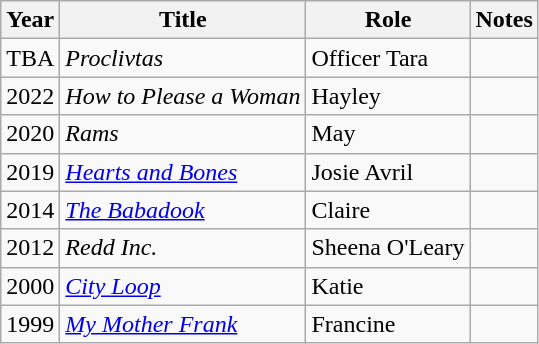<table class="wikitable">
<tr>
<th>Year</th>
<th>Title</th>
<th>Role</th>
<th>Notes</th>
</tr>
<tr>
<td>TBA</td>
<td><em>Proclivtas</em></td>
<td>Officer Tara</td>
<td></td>
</tr>
<tr>
<td>2022</td>
<td><em>How to Please a Woman</em></td>
<td>Hayley</td>
<td></td>
</tr>
<tr>
<td>2020</td>
<td><em>Rams</em></td>
<td>May</td>
<td></td>
</tr>
<tr>
<td>2019</td>
<td><em><a href='#'>Hearts and Bones</a></em></td>
<td>Josie Avril</td>
<td></td>
</tr>
<tr>
<td>2014</td>
<td><em><a href='#'>The Babadook</a></em></td>
<td>Claire</td>
<td></td>
</tr>
<tr>
<td>2012</td>
<td><em>Redd Inc.</em></td>
<td>Sheena O'Leary</td>
<td></td>
</tr>
<tr>
<td>2000</td>
<td><em><a href='#'>City Loop</a></em></td>
<td>Katie</td>
<td></td>
</tr>
<tr>
<td>1999</td>
<td><em><a href='#'>My Mother Frank</a></em></td>
<td>Francine</td>
<td></td>
</tr>
</table>
